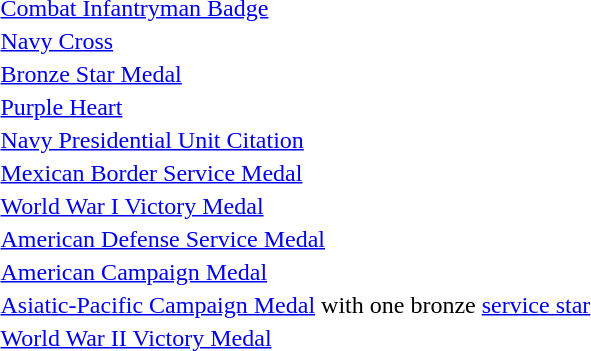<table>
<tr>
<td></td>
<td><a href='#'>Combat Infantryman Badge</a></td>
</tr>
<tr>
<td></td>
<td><a href='#'>Navy Cross</a></td>
</tr>
<tr>
<td></td>
<td><a href='#'>Bronze Star Medal</a></td>
</tr>
<tr>
<td></td>
<td><a href='#'>Purple Heart</a></td>
</tr>
<tr>
<td></td>
<td><a href='#'>Navy Presidential Unit Citation</a></td>
</tr>
<tr>
<td></td>
<td><a href='#'>Mexican Border Service Medal</a></td>
</tr>
<tr>
<td></td>
<td><a href='#'>World War I Victory Medal</a></td>
</tr>
<tr>
<td></td>
<td><a href='#'>American Defense Service Medal</a></td>
</tr>
<tr>
<td></td>
<td><a href='#'>American Campaign Medal</a></td>
</tr>
<tr>
<td></td>
<td><a href='#'>Asiatic-Pacific Campaign Medal</a> with one bronze <a href='#'>service star</a></td>
</tr>
<tr>
<td></td>
<td><a href='#'>World War II Victory Medal</a></td>
</tr>
</table>
